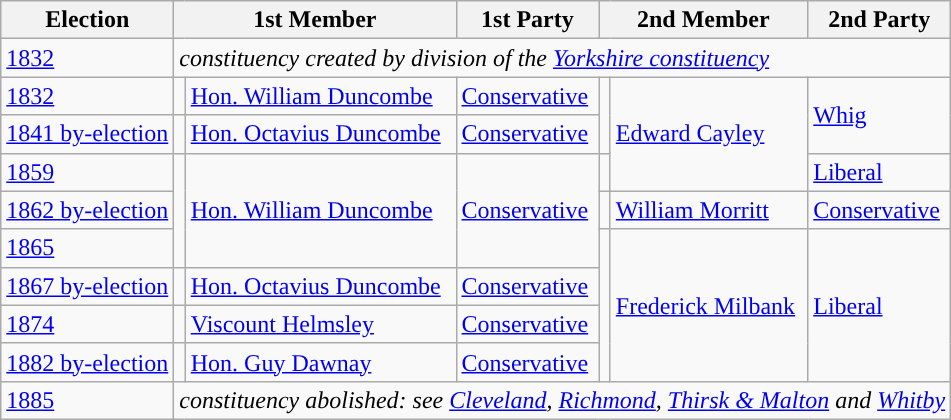<table class="wikitable">
<tr>
<th>Election</th>
<th colspan="2">1st Member</th>
<th>1st Party</th>
<th colspan="2">2nd Member</th>
<th>2nd Party</th>
</tr>
<tr>
<td><a href='#'>1832</a></td>
<td colspan="6"><em>constituency created by division of the <a href='#'>Yorkshire constituency</a></em></td>
</tr>
<tr>
<td><a href='#'>1832</a></td>
<td style="color:inherit;background-color: "></td>
<td><a href='#'>Hon. William Duncombe</a></td>
<td><a href='#'>Conservative</a></td>
<td rowspan="2" style="color:inherit;background-color: "></td>
<td rowspan="3"><a href='#'>Edward Cayley</a></td>
<td rowspan="2"><a href='#'>Whig</a></td>
</tr>
<tr>
<td><a href='#'>1841 by-election</a></td>
<td style="color:inherit;background-color: "></td>
<td><a href='#'>Hon. Octavius Duncombe</a></td>
<td><a href='#'>Conservative</a></td>
</tr>
<tr>
<td><a href='#'>1859</a></td>
<td rowspan="3" style="color:inherit;background-color: "></td>
<td rowspan="3"><a href='#'>Hon. William Duncombe</a></td>
<td rowspan="3"><a href='#'>Conservative</a></td>
<td style="color:inherit;background-color: "></td>
<td><a href='#'>Liberal</a></td>
</tr>
<tr>
<td><a href='#'>1862 by-election</a></td>
<td style="color:inherit;background-color: "></td>
<td><a href='#'>William Morritt</a></td>
<td><a href='#'>Conservative</a></td>
</tr>
<tr>
<td><a href='#'>1865</a></td>
<td rowspan="4" style="color:inherit;background-color: "></td>
<td rowspan="4"><a href='#'>Frederick Milbank</a></td>
<td rowspan="4"><a href='#'>Liberal</a></td>
</tr>
<tr>
<td><a href='#'>1867 by-election</a></td>
<td style="color:inherit;background-color: "></td>
<td><a href='#'>Hon. Octavius Duncombe</a></td>
<td><a href='#'>Conservative</a></td>
</tr>
<tr>
<td><a href='#'>1874</a></td>
<td style="color:inherit;background-color: "></td>
<td><a href='#'>Viscount Helmsley</a></td>
<td><a href='#'>Conservative</a></td>
</tr>
<tr>
<td><a href='#'>1882 by-election</a></td>
<td style="color:inherit;background-color: "></td>
<td><a href='#'>Hon. Guy Dawnay</a></td>
<td><a href='#'>Conservative</a></td>
</tr>
<tr>
<td><a href='#'>1885</a></td>
<td colspan="6"><em>constituency abolished: see <a href='#'>Cleveland</a>, <a href='#'>Richmond</a>, <a href='#'>Thirsk & Malton</a> and <a href='#'>Whitby</a></em></td>
</tr>
</table>
